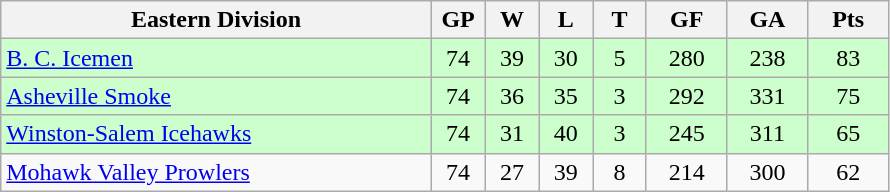<table class="wikitable">
<tr>
<th width="40%" bgcolor="#e0e0e0">Eastern Division</th>
<th width="5%" bgcolor="#e0e0e0">GP</th>
<th width="5%" bgcolor="#e0e0e0">W</th>
<th width="5%" bgcolor="#e0e0e0">L</th>
<th width="5%" bgcolor="#e0e0e0">T</th>
<th width="7.5%" bgcolor="#e0e0e0">GF</th>
<th width="7.5%" bgcolor="#e0e0e0">GA</th>
<th width="7.5%" bgcolor="#e0e0e0">Pts</th>
</tr>
<tr align="center" bgcolor="#CCFFCC">
<td align="left"><a href='#'>B. C. Icemen</a></td>
<td>74</td>
<td>39</td>
<td>30</td>
<td>5</td>
<td>280</td>
<td>238</td>
<td>83</td>
</tr>
<tr align="center" bgcolor="#CCFFCC">
<td align="left"><a href='#'>Asheville Smoke</a></td>
<td>74</td>
<td>36</td>
<td>35</td>
<td>3</td>
<td>292</td>
<td>331</td>
<td>75</td>
</tr>
<tr align="center" bgcolor="#CCFFCC">
<td align="left"><a href='#'>Winston-Salem Icehawks</a></td>
<td>74</td>
<td>31</td>
<td>40</td>
<td>3</td>
<td>245</td>
<td>311</td>
<td>65</td>
</tr>
<tr align="center">
<td align="left"><a href='#'>Mohawk Valley Prowlers</a></td>
<td>74</td>
<td>27</td>
<td>39</td>
<td>8</td>
<td>214</td>
<td>300</td>
<td>62</td>
</tr>
</table>
